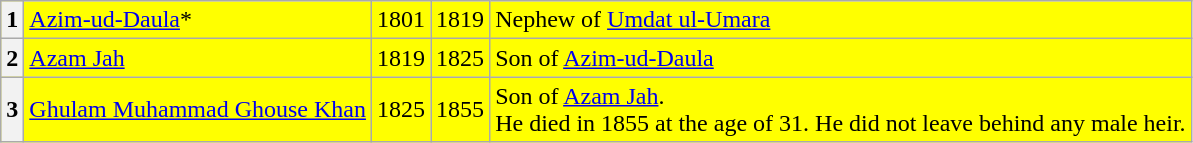<table class="wikitable">
<tr style="background:yellow">
<th>1</th>
<td><a href='#'>Azim-ud-Daula</a>*</td>
<td>1801</td>
<td>1819</td>
<td>Nephew of <a href='#'>Umdat ul-Umara</a></td>
</tr>
<tr style="background:yellow">
<th>2</th>
<td><a href='#'>Azam Jah</a></td>
<td>1819</td>
<td>1825</td>
<td>Son of <a href='#'>Azim-ud-Daula</a></td>
</tr>
<tr style="background:yellow">
<th>3</th>
<td><a href='#'>Ghulam Muhammad Ghouse Khan</a></td>
<td>1825</td>
<td>1855</td>
<td>Son of <a href='#'>Azam Jah</a>.<br>He died in 1855 at the age of 31. He did not leave behind any male heir.</td>
</tr>
</table>
